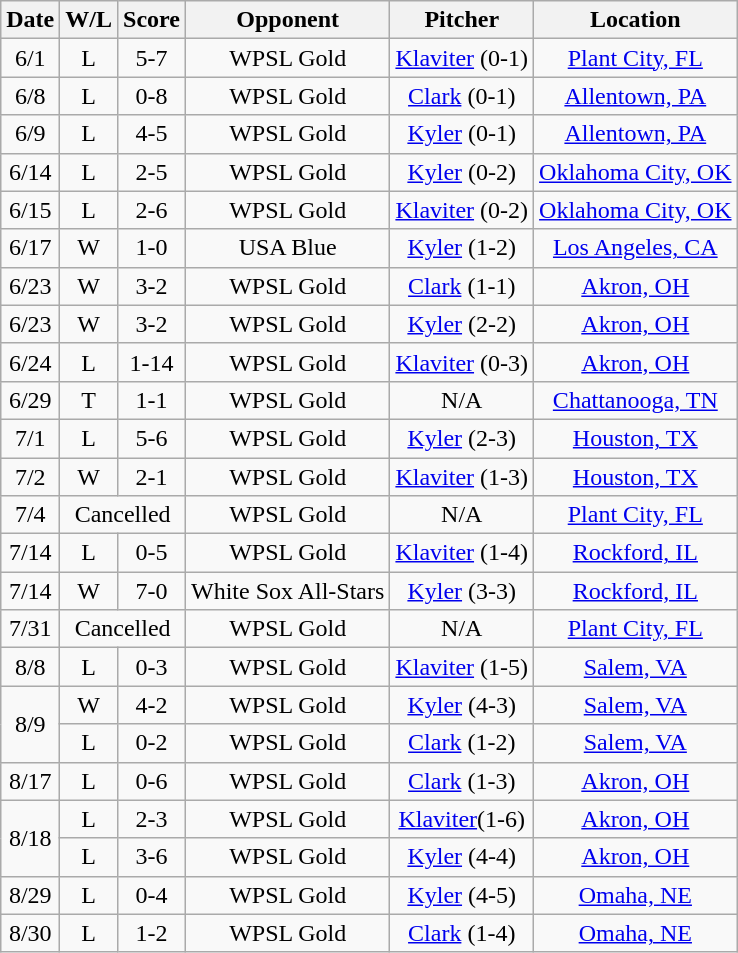<table class="wikitable sortable" style="text-align:center;">
<tr 2001 WPSL All-Star Team Results>
<th>Date</th>
<th>W/L</th>
<th>Score</th>
<th>Opponent</th>
<th>Pitcher</th>
<th>Location</th>
</tr>
<tr>
<td>6/1</td>
<td>L</td>
<td>5-7</td>
<td>WPSL Gold</td>
<td><a href='#'>Klaviter</a> (0-1)</td>
<td><a href='#'>Plant City, FL</a></td>
</tr>
<tr>
<td>6/8</td>
<td>L</td>
<td>0-8</td>
<td>WPSL Gold</td>
<td><a href='#'>Clark</a> (0-1)</td>
<td><a href='#'>Allentown, PA</a></td>
</tr>
<tr>
<td>6/9</td>
<td>L</td>
<td>4-5</td>
<td>WPSL Gold</td>
<td><a href='#'>Kyler</a> (0-1)</td>
<td><a href='#'>Allentown, PA</a></td>
</tr>
<tr>
<td>6/14</td>
<td>L</td>
<td>2-5</td>
<td>WPSL Gold</td>
<td><a href='#'>Kyler</a> (0-2)</td>
<td><a href='#'>Oklahoma City, OK</a></td>
</tr>
<tr>
<td>6/15</td>
<td>L</td>
<td>2-6</td>
<td>WPSL Gold</td>
<td><a href='#'>Klaviter</a> (0-2)</td>
<td><a href='#'>Oklahoma City, OK</a></td>
</tr>
<tr>
<td>6/17</td>
<td>W</td>
<td>1-0</td>
<td>USA Blue</td>
<td><a href='#'>Kyler</a> (1-2)</td>
<td><a href='#'>Los Angeles, CA</a></td>
</tr>
<tr>
<td>6/23</td>
<td>W</td>
<td>3-2</td>
<td>WPSL Gold</td>
<td><a href='#'>Clark</a> (1-1)</td>
<td><a href='#'>Akron, OH</a></td>
</tr>
<tr>
<td>6/23</td>
<td>W</td>
<td>3-2</td>
<td>WPSL Gold</td>
<td><a href='#'>Kyler</a> (2-2)</td>
<td><a href='#'>Akron, OH</a></td>
</tr>
<tr>
<td>6/24</td>
<td>L</td>
<td>1-14</td>
<td>WPSL Gold</td>
<td><a href='#'>Klaviter</a> (0-3)</td>
<td><a href='#'>Akron, OH</a></td>
</tr>
<tr>
<td>6/29</td>
<td>T</td>
<td>1-1</td>
<td>WPSL Gold</td>
<td>N/A</td>
<td><a href='#'>Chattanooga, TN</a></td>
</tr>
<tr>
<td>7/1</td>
<td>L</td>
<td>5-6</td>
<td>WPSL Gold</td>
<td><a href='#'>Kyler</a> (2-3)</td>
<td><a href='#'>Houston, TX</a></td>
</tr>
<tr>
<td>7/2</td>
<td>W</td>
<td>2-1</td>
<td>WPSL Gold</td>
<td><a href='#'>Klaviter</a> (1-3)</td>
<td><a href='#'>Houston, TX</a></td>
</tr>
<tr>
<td>7/4</td>
<td colspan=2>Cancelled</td>
<td>WPSL Gold</td>
<td>N/A</td>
<td><a href='#'>Plant City, FL</a></td>
</tr>
<tr>
<td>7/14</td>
<td>L</td>
<td>0-5</td>
<td>WPSL Gold</td>
<td><a href='#'>Klaviter</a> (1-4)</td>
<td><a href='#'>Rockford, IL</a></td>
</tr>
<tr>
<td>7/14</td>
<td>W</td>
<td>7-0</td>
<td>White Sox All-Stars</td>
<td><a href='#'>Kyler</a> (3-3)</td>
<td><a href='#'>Rockford, IL</a></td>
</tr>
<tr>
<td>7/31</td>
<td colspan=2>Cancelled</td>
<td>WPSL Gold</td>
<td>N/A</td>
<td><a href='#'>Plant City, FL</a></td>
</tr>
<tr>
<td>8/8</td>
<td>L</td>
<td>0-3</td>
<td>WPSL Gold</td>
<td><a href='#'>Klaviter</a> (1-5)</td>
<td><a href='#'>Salem, VA</a></td>
</tr>
<tr>
<td rowspan=2>8/9</td>
<td>W</td>
<td>4-2</td>
<td>WPSL Gold</td>
<td><a href='#'>Kyler</a> (4-3)</td>
<td><a href='#'>Salem, VA</a></td>
</tr>
<tr>
<td>L</td>
<td>0-2</td>
<td>WPSL Gold</td>
<td><a href='#'>Clark</a> (1-2)</td>
<td><a href='#'>Salem, VA</a></td>
</tr>
<tr>
<td>8/17</td>
<td>L</td>
<td>0-6</td>
<td>WPSL Gold</td>
<td><a href='#'>Clark</a> (1-3)</td>
<td><a href='#'>Akron, OH</a></td>
</tr>
<tr>
<td rowspan=2>8/18</td>
<td>L</td>
<td>2-3</td>
<td>WPSL Gold</td>
<td><a href='#'>Klaviter</a>(1-6)</td>
<td><a href='#'>Akron, OH</a></td>
</tr>
<tr>
<td>L</td>
<td>3-6</td>
<td>WPSL Gold</td>
<td><a href='#'>Kyler</a> (4-4)</td>
<td><a href='#'>Akron, OH</a></td>
</tr>
<tr>
<td>8/29</td>
<td>L</td>
<td>0-4</td>
<td>WPSL Gold</td>
<td><a href='#'>Kyler</a> (4-5)</td>
<td><a href='#'>Omaha, NE</a></td>
</tr>
<tr>
<td>8/30</td>
<td>L</td>
<td>1-2</td>
<td>WPSL Gold</td>
<td><a href='#'>Clark</a> (1-4)</td>
<td><a href='#'>Omaha, NE</a></td>
</tr>
</table>
